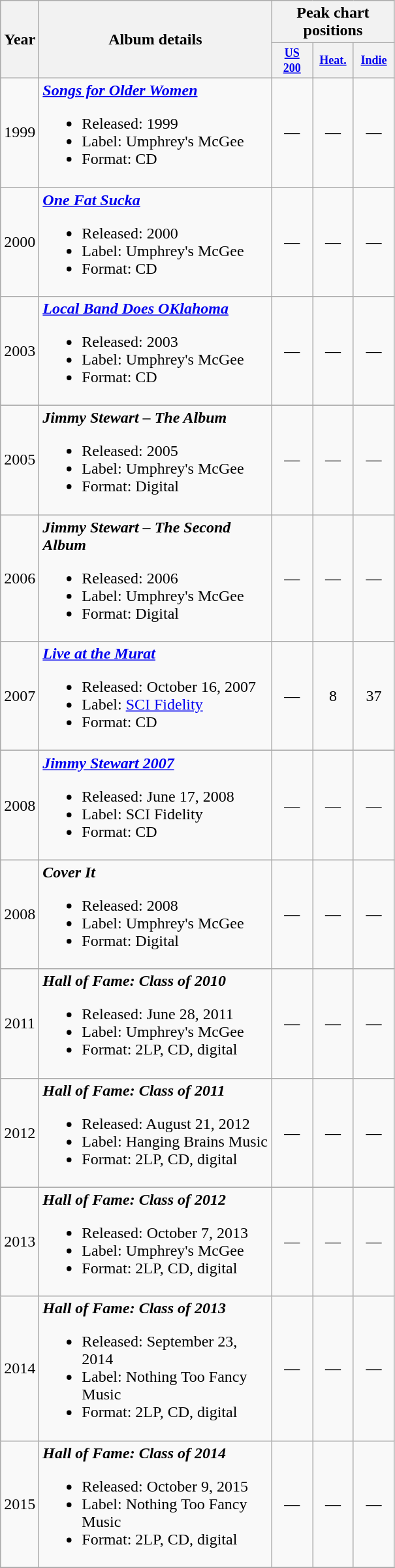<table class="wikitable">
<tr>
<th rowspan="2">Year</th>
<th rowspan="2" style="width:230px;">Album details</th>
<th colspan="3">Peak chart positions</th>
</tr>
<tr>
<th style="width:3em;font-size:75%"><a href='#'>US 200</a><br></th>
<th style="width:3em;font-size:75%"><a href='#'>Heat.</a><br></th>
<th style="width:3em;font-size:75%"><a href='#'>Indie</a><br></th>
</tr>
<tr>
<td align="center">1999</td>
<td><strong><em><a href='#'>Songs for Older Women</a></em></strong><br><ul><li>Released: 1999</li><li>Label: Umphrey's McGee</li><li>Format: CD</li></ul></td>
<td style="text-align:center;">—</td>
<td style="text-align:center;">—</td>
<td style="text-align:center;">—</td>
</tr>
<tr>
<td align="center">2000</td>
<td><strong><em><a href='#'>One Fat Sucka</a></em></strong><br><ul><li>Released: 2000</li><li>Label: Umphrey's McGee</li><li>Format: CD</li></ul></td>
<td style="text-align:center;">—</td>
<td style="text-align:center;">—</td>
<td style="text-align:center;">—</td>
</tr>
<tr>
<td align="center">2003</td>
<td><strong><em><a href='#'>Local Band Does OKlahoma</a></em></strong><br><ul><li>Released: 2003</li><li>Label: Umphrey's McGee</li><li>Format: CD</li></ul></td>
<td style="text-align:center;">—</td>
<td style="text-align:center;">—</td>
<td style="text-align:center;">—</td>
</tr>
<tr>
<td align="center">2005</td>
<td><strong><em>Jimmy Stewart – The Album</em></strong><br><ul><li>Released: 2005</li><li>Label: Umphrey's McGee</li><li>Format: Digital</li></ul></td>
<td style="text-align:center;">—</td>
<td style="text-align:center;">—</td>
<td style="text-align:center;">—</td>
</tr>
<tr>
<td align="center">2006</td>
<td><strong><em>Jimmy Stewart – The Second Album</em></strong><br><ul><li>Released: 2006</li><li>Label: Umphrey's McGee</li><li>Format: Digital</li></ul></td>
<td style="text-align:center;">—</td>
<td style="text-align:center;">—</td>
<td style="text-align:center;">—</td>
</tr>
<tr>
<td align="center">2007</td>
<td><strong><em><a href='#'>Live at the Murat</a></em></strong><br><ul><li>Released: October 16, 2007</li><li>Label: <a href='#'>SCI Fidelity</a></li><li>Format: CD</li></ul></td>
<td style="text-align:center;">—</td>
<td style="text-align:center;">8</td>
<td style="text-align:center;">37</td>
</tr>
<tr>
<td align="center">2008</td>
<td><strong><em><a href='#'>Jimmy Stewart 2007</a></em></strong><br><ul><li>Released: June 17, 2008</li><li>Label: SCI Fidelity</li><li>Format: CD</li></ul></td>
<td style="text-align:center;">—</td>
<td style="text-align:center;">—</td>
<td style="text-align:center;">—</td>
</tr>
<tr>
<td align="center">2008</td>
<td><strong><em>Cover It</em></strong><br><ul><li>Released: 2008</li><li>Label: Umphrey's McGee</li><li>Format: Digital</li></ul></td>
<td style="text-align:center;">—</td>
<td style="text-align:center;">—</td>
<td style="text-align:center;">—</td>
</tr>
<tr>
<td align="center">2011</td>
<td><strong><em>Hall of Fame: Class of 2010</em></strong><br><ul><li>Released: June 28, 2011</li><li>Label: Umphrey's McGee</li><li>Format: 2LP, CD, digital</li></ul></td>
<td style="text-align:center;">—</td>
<td style="text-align:center;">—</td>
<td style="text-align:center;">—</td>
</tr>
<tr>
<td align="center">2012</td>
<td><strong><em>Hall of Fame: Class of 2011</em></strong><br><ul><li>Released: August 21, 2012</li><li>Label: Hanging Brains Music</li><li>Format: 2LP, CD, digital</li></ul></td>
<td style="text-align:center;">—</td>
<td style="text-align:center;">—</td>
<td style="text-align:center;">—</td>
</tr>
<tr>
<td align="center">2013</td>
<td><strong><em>Hall of Fame: Class of 2012</em></strong><br><ul><li>Released: October 7, 2013</li><li>Label: Umphrey's McGee</li><li>Format: 2LP, CD, digital</li></ul></td>
<td style="text-align:center;">—</td>
<td style="text-align:center;">—</td>
<td style="text-align:center;">—</td>
</tr>
<tr>
<td align="center">2014</td>
<td><strong><em>Hall of Fame: Class of 2013</em></strong><br><ul><li>Released: September 23, 2014</li><li>Label: Nothing Too Fancy Music</li><li>Format: 2LP, CD, digital</li></ul></td>
<td style="text-align:center;">—</td>
<td style="text-align:center;">—</td>
<td style="text-align:center;">—</td>
</tr>
<tr>
<td align="center">2015</td>
<td><strong><em>Hall of Fame: Class of 2014</em></strong><br><ul><li>Released: October 9, 2015</li><li>Label: Nothing Too Fancy Music</li><li>Format: 2LP, CD, digital</li></ul></td>
<td style="text-align:center;">—</td>
<td style="text-align:center;">—</td>
<td style="text-align:center;">—</td>
</tr>
<tr>
</tr>
</table>
